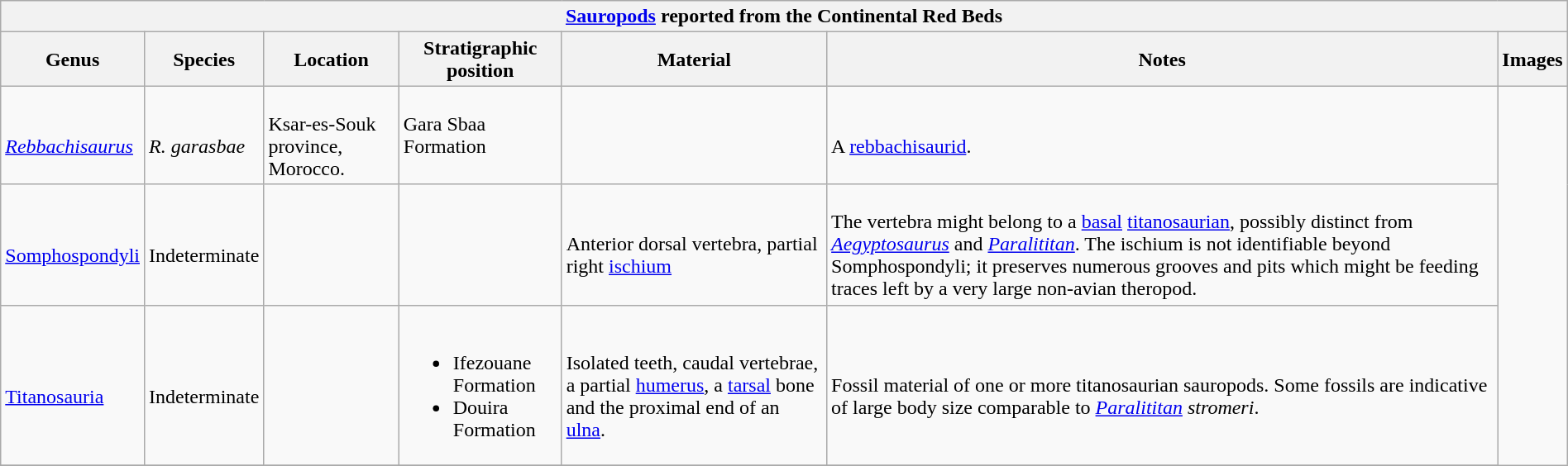<table class="wikitable" align="center" width="100%">
<tr>
<th colspan="7" align="center"><a href='#'>Sauropods</a> reported from the Continental Red Beds</th>
</tr>
<tr>
<th>Genus</th>
<th>Species</th>
<th>Location</th>
<th>Stratigraphic position</th>
<th>Material</th>
<th>Notes</th>
<th>Images</th>
</tr>
<tr>
<td><br><em><a href='#'>Rebbachisaurus</a></em></td>
<td><br><em>R. garasbae</em></td>
<td><br>Ksar-es-Souk province, Morocco.</td>
<td>Gara Sbaa Formation</td>
<td></td>
<td><br>A <a href='#'>rebbachisaurid</a>.</td>
<td rowspan = 100></td>
</tr>
<tr>
<td><br><a href='#'>Somphospondyli</a></td>
<td><br>Indeterminate</td>
<td></td>
<td></td>
<td><br>Anterior dorsal vertebra, partial right <a href='#'>ischium</a></td>
<td><br>The vertebra might belong to a <a href='#'>basal</a> <a href='#'>titanosaurian</a>, possibly distinct from <em><a href='#'>Aegyptosaurus</a></em> and <em><a href='#'>Paralititan</a></em>. The ischium is not identifiable beyond Somphospondyli; it preserves numerous grooves and pits which might be feeding traces left by a very large non-avian theropod.</td>
</tr>
<tr>
<td><br><a href='#'>Titanosauria</a></td>
<td><br>Indeterminate</td>
<td></td>
<td><br><ul><li>Ifezouane Formation</li><li>Douira Formation</li></ul></td>
<td><br>Isolated teeth, caudal vertebrae, a partial <a href='#'>humerus</a>, a <a href='#'>tarsal</a> bone and the proximal end of an <a href='#'>ulna</a>.</td>
<td><br>Fossil material of one or more titanosaurian sauropods. Some fossils are indicative of large body size comparable to <em><a href='#'>Paralititan</a> stromeri</em>.</td>
</tr>
<tr>
</tr>
</table>
